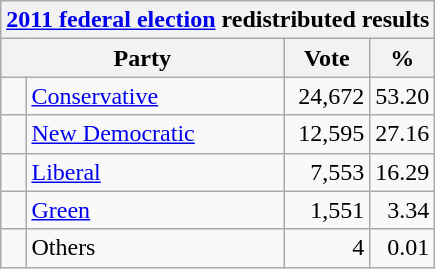<table class="wikitable">
<tr>
<th colspan="4"><a href='#'>2011 federal election</a> redistributed results</th>
</tr>
<tr>
<th bgcolor="#DDDDFF" width="130px" colspan="2">Party</th>
<th bgcolor="#DDDDFF" width="50px">Vote</th>
<th bgcolor="#DDDDFF" width="30px">%</th>
</tr>
<tr>
<td> </td>
<td><a href='#'>Conservative</a></td>
<td align=right>24,672</td>
<td align=right>53.20</td>
</tr>
<tr>
<td> </td>
<td><a href='#'>New Democratic</a></td>
<td align=right>12,595</td>
<td align=right>27.16</td>
</tr>
<tr>
<td> </td>
<td><a href='#'>Liberal</a></td>
<td align=right>7,553</td>
<td align=right>16.29</td>
</tr>
<tr>
<td> </td>
<td><a href='#'>Green</a></td>
<td align=right>1,551</td>
<td align=right>3.34</td>
</tr>
<tr>
<td> </td>
<td>Others</td>
<td align=right>4</td>
<td align=right>0.01</td>
</tr>
</table>
